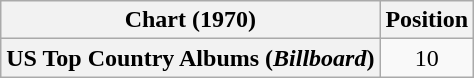<table class="wikitable plainrowheaders" style="text-align:center">
<tr>
<th scope="col">Chart (1970)</th>
<th scope="col">Position</th>
</tr>
<tr>
<th scope="row">US Top Country Albums (<em>Billboard</em>)</th>
<td>10</td>
</tr>
</table>
